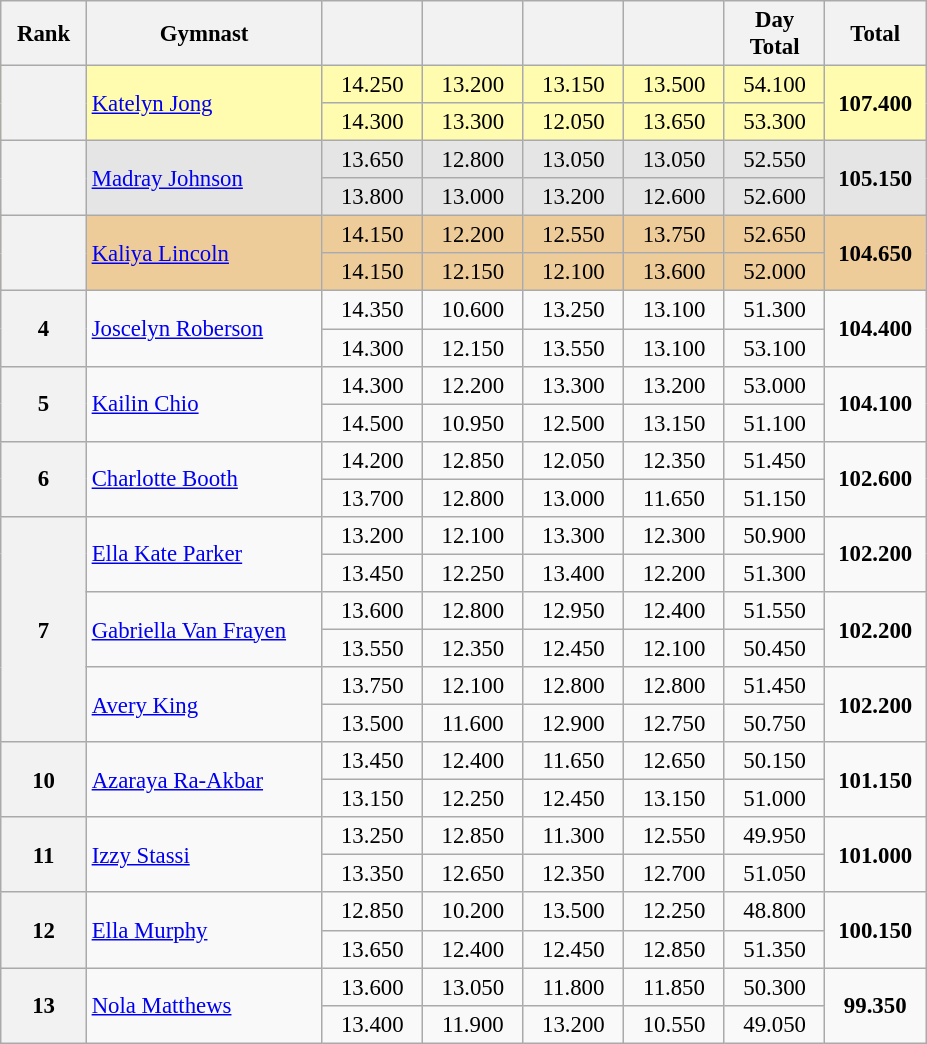<table class="wikitable sortable" style="text-align:center; font-size:95%">
<tr>
<th scope="col" style="width:50px;">Rank</th>
<th scope="col" style="width:150px;">Gymnast</th>
<th scope="col" style="width:60px;"></th>
<th scope="col" style="width:60px;"></th>
<th scope="col" style="width:60px;"></th>
<th scope="col" style="width:60px;"></th>
<th scope="col" style="width:60px;">Day Total</th>
<th scope="col" style="width:60px;">Total</th>
</tr>
<tr style="background:#fffcaf;">
<th rowspan="2" scope=row style="text-align:center"></th>
<td rowspan="2" align=left><a href='#'>Katelyn Jong</a></td>
<td>14.250</td>
<td>13.200</td>
<td>13.150</td>
<td>13.500</td>
<td>54.100</td>
<td rowspan="2"><strong>107.400</strong></td>
</tr>
<tr style="background:#fffcaf;">
<td>14.300</td>
<td>13.300</td>
<td>12.050</td>
<td>13.650</td>
<td>53.300</td>
</tr>
<tr style="background:#e5e5e5;">
<th rowspan="2" scope=row style="text-align:center"></th>
<td rowspan="2" align=left><a href='#'>Madray Johnson</a></td>
<td>13.650</td>
<td>12.800</td>
<td>13.050</td>
<td>13.050</td>
<td>52.550</td>
<td rowspan="2"><strong>105.150</strong></td>
</tr>
<tr style="background:#e5e5e5;">
<td>13.800</td>
<td>13.000</td>
<td>13.200</td>
<td>12.600</td>
<td>52.600</td>
</tr>
<tr style="background:#ec9;">
<th rowspan="2" scope=row style="text-align:center"></th>
<td rowspan="2" align=left><a href='#'>Kaliya Lincoln</a></td>
<td>14.150</td>
<td>12.200</td>
<td>12.550</td>
<td>13.750</td>
<td>52.650</td>
<td rowspan="2"><strong>104.650</strong></td>
</tr>
<tr style="background:#ec9;">
<td>14.150</td>
<td>12.150</td>
<td>12.100</td>
<td>13.600</td>
<td>52.000</td>
</tr>
<tr>
<th rowspan="2" scope=row style="text-align:center">4</th>
<td rowspan="2" align=left><a href='#'>Joscelyn Roberson</a></td>
<td>14.350</td>
<td>10.600</td>
<td>13.250</td>
<td>13.100</td>
<td>51.300</td>
<td rowspan="2"><strong>104.400</strong></td>
</tr>
<tr>
<td>14.300</td>
<td>12.150</td>
<td>13.550</td>
<td>13.100</td>
<td>53.100</td>
</tr>
<tr>
<th rowspan="2" scope="row" style="text-align:center">5</th>
<td rowspan="2" align="left"><a href='#'>Kailin Chio</a></td>
<td>14.300</td>
<td>12.200</td>
<td>13.300</td>
<td>13.200</td>
<td>53.000</td>
<td rowspan="2"><strong>104.100</strong></td>
</tr>
<tr>
<td>14.500</td>
<td>10.950</td>
<td>12.500</td>
<td>13.150</td>
<td>51.100</td>
</tr>
<tr>
<th rowspan="2" scope=row style="text-align:center">6</th>
<td rowspan="2" align=left><a href='#'>Charlotte Booth</a></td>
<td>14.200</td>
<td>12.850</td>
<td>12.050</td>
<td>12.350</td>
<td>51.450</td>
<td rowspan="2"><strong>102.600</strong></td>
</tr>
<tr>
<td>13.700</td>
<td>12.800</td>
<td>13.000</td>
<td>11.650</td>
<td>51.150</td>
</tr>
<tr>
<th rowspan="6" scope=row style="text-align:center">7</th>
<td rowspan="2" align=left><a href='#'>Ella Kate Parker</a></td>
<td>13.200</td>
<td>12.100</td>
<td>13.300</td>
<td>12.300</td>
<td>50.900</td>
<td rowspan="2"><strong>102.200</strong></td>
</tr>
<tr>
<td>13.450</td>
<td>12.250</td>
<td>13.400</td>
<td>12.200</td>
<td>51.300</td>
</tr>
<tr>
<td rowspan="2" align=left><a href='#'>Gabriella Van Frayen</a></td>
<td>13.600</td>
<td>12.800</td>
<td>12.950</td>
<td>12.400</td>
<td>51.550</td>
<td rowspan="2"><strong>102.200</strong></td>
</tr>
<tr>
<td>13.550</td>
<td>12.350</td>
<td>12.450</td>
<td>12.100</td>
<td>50.450</td>
</tr>
<tr>
<td rowspan="2" align=left><a href='#'>Avery King</a></td>
<td>13.750</td>
<td>12.100</td>
<td>12.800</td>
<td>12.800</td>
<td>51.450</td>
<td rowspan="2"><strong>102.200</strong></td>
</tr>
<tr>
<td>13.500</td>
<td>11.600</td>
<td>12.900</td>
<td>12.750</td>
<td>50.750</td>
</tr>
<tr>
<th rowspan="2" scope=row style="text-align:center">10</th>
<td rowspan="2" align=left><a href='#'>Azaraya Ra-Akbar</a></td>
<td>13.450</td>
<td>12.400</td>
<td>11.650</td>
<td>12.650</td>
<td>50.150</td>
<td rowspan="2"><strong>101.150</strong></td>
</tr>
<tr>
<td>13.150</td>
<td>12.250</td>
<td>12.450</td>
<td>13.150</td>
<td>51.000</td>
</tr>
<tr>
<th rowspan="2" scope=row style="text-align:center">11</th>
<td rowspan="2" align=left><a href='#'>Izzy Stassi</a></td>
<td>13.250</td>
<td>12.850</td>
<td>11.300</td>
<td>12.550</td>
<td>49.950</td>
<td rowspan="2"><strong>101.000</strong></td>
</tr>
<tr>
<td>13.350</td>
<td>12.650</td>
<td>12.350</td>
<td>12.700</td>
<td>51.050</td>
</tr>
<tr>
<th rowspan="2" scope=row style="text-align:center">12</th>
<td rowspan="2" align=left><a href='#'>Ella Murphy</a></td>
<td>12.850</td>
<td>10.200</td>
<td>13.500</td>
<td>12.250</td>
<td>48.800</td>
<td rowspan="2"><strong>100.150</strong></td>
</tr>
<tr>
<td>13.650</td>
<td>12.400</td>
<td>12.450</td>
<td>12.850</td>
<td>51.350</td>
</tr>
<tr>
<th rowspan="2" scope=row style="text-align:center">13</th>
<td rowspan="2" align=left><a href='#'>Nola Matthews</a></td>
<td>13.600</td>
<td>13.050</td>
<td>11.800</td>
<td>11.850</td>
<td>50.300</td>
<td rowspan="2"><strong>99.350</strong></td>
</tr>
<tr>
<td>13.400</td>
<td>11.900</td>
<td>13.200</td>
<td>10.550</td>
<td>49.050</td>
</tr>
</table>
